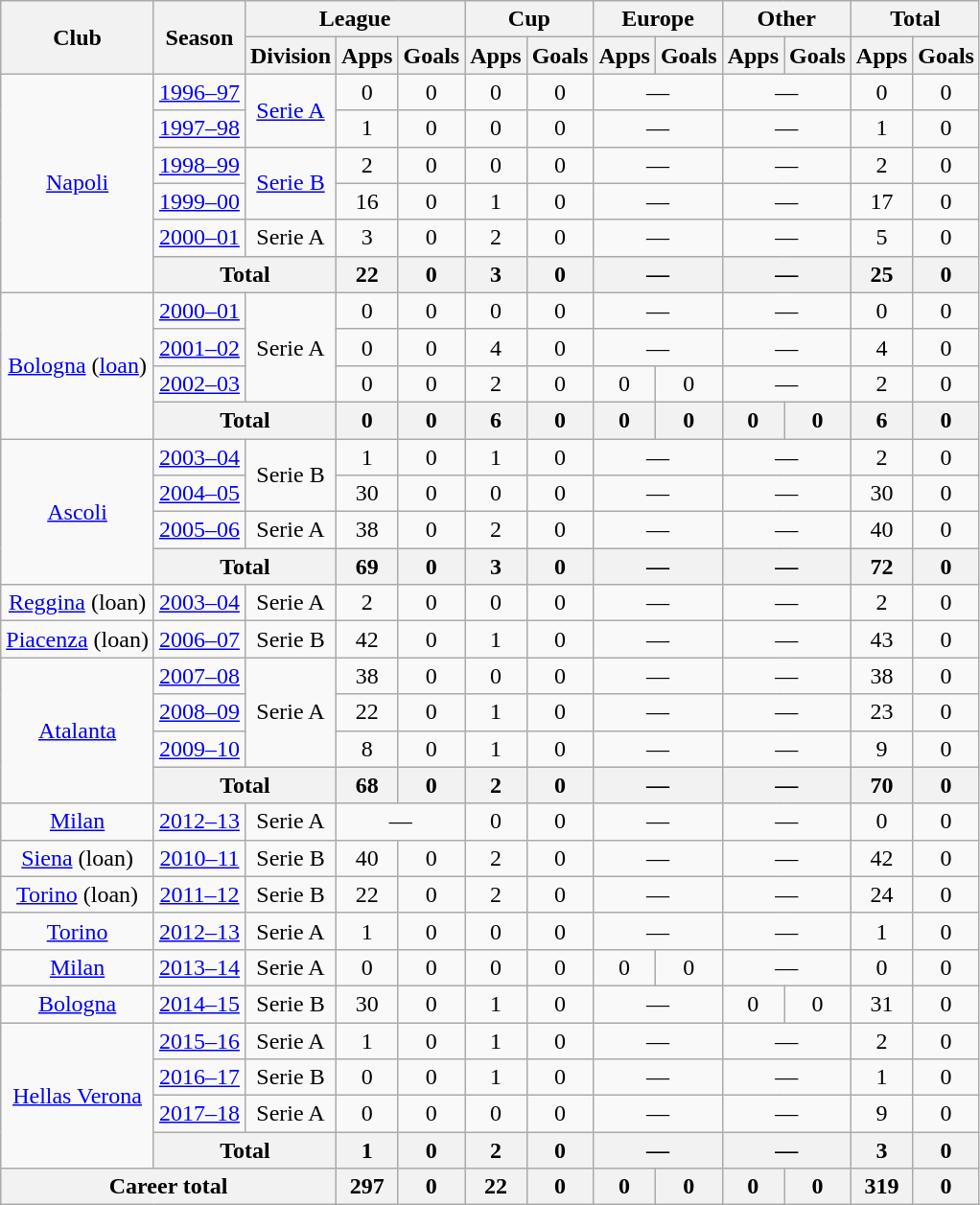<table class="wikitable" style="text-align:center;">
<tr>
<th rowspan="2">Club</th>
<th rowspan="2">Season</th>
<th colspan="3">League</th>
<th colspan="2">Cup</th>
<th colspan="2">Europe</th>
<th colspan="2">Other</th>
<th colspan="2">Total</th>
</tr>
<tr>
<th>Division</th>
<th>Apps</th>
<th>Goals</th>
<th>Apps</th>
<th>Goals</th>
<th>Apps</th>
<th>Goals</th>
<th>Apps</th>
<th>Goals</th>
<th>Apps</th>
<th>Goals</th>
</tr>
<tr>
<td rowspan="6"><a href='#'>Napoli</a></td>
<td><a href='#'>1996–97</a></td>
<td rowspan="2"><a href='#'>Serie A</a></td>
<td>0</td>
<td>0</td>
<td>0</td>
<td>0</td>
<td colspan="2">—</td>
<td colspan="2">—</td>
<td>0</td>
<td>0</td>
</tr>
<tr>
<td><a href='#'>1997–98</a></td>
<td>1</td>
<td>0</td>
<td>0</td>
<td>0</td>
<td colspan="2">—</td>
<td colspan="2">—</td>
<td>1</td>
<td>0</td>
</tr>
<tr>
<td><a href='#'>1998–99</a></td>
<td rowspan="2"><a href='#'>Serie B</a></td>
<td>2</td>
<td>0</td>
<td>0</td>
<td>0</td>
<td colspan="2">—</td>
<td colspan="2">—</td>
<td>2</td>
<td>0</td>
</tr>
<tr>
<td><a href='#'>1999–00</a></td>
<td>16</td>
<td>0</td>
<td>1</td>
<td>0</td>
<td colspan="2">—</td>
<td colspan="2">—</td>
<td>17</td>
<td>0</td>
</tr>
<tr>
<td><a href='#'>2000–01</a></td>
<td>Serie A</td>
<td>3</td>
<td>0</td>
<td>2</td>
<td>0</td>
<td colspan="2">—</td>
<td colspan="2">—</td>
<td>5</td>
<td>0</td>
</tr>
<tr>
<th colspan="2">Total</th>
<th>22</th>
<th>0</th>
<th>3</th>
<th>0</th>
<th colspan="2">—</th>
<th colspan="2">—</th>
<th>25</th>
<th>0</th>
</tr>
<tr>
<td rowspan="4"><a href='#'>Bologna</a> (<a href='#'>loan</a>)</td>
<td><a href='#'>2000–01</a></td>
<td rowspan="3">Serie A</td>
<td>0</td>
<td>0</td>
<td>0</td>
<td>0</td>
<td colspan="2">—</td>
<td colspan="2">—</td>
<td>0</td>
<td>0</td>
</tr>
<tr>
<td><a href='#'>2001–02</a></td>
<td>0</td>
<td>0</td>
<td>4</td>
<td>0</td>
<td colspan="2">—</td>
<td colspan="2">—</td>
<td>4</td>
<td>0</td>
</tr>
<tr>
<td><a href='#'>2002–03</a></td>
<td>0</td>
<td>0</td>
<td>2</td>
<td>0</td>
<td>0</td>
<td>0</td>
<td colspan="2">—</td>
<td>2</td>
<td>0</td>
</tr>
<tr>
<th colspan="2">Total</th>
<th>0</th>
<th>0</th>
<th>6</th>
<th>0</th>
<th>0</th>
<th>0</th>
<th>0</th>
<th>0</th>
<th>6</th>
<th>0</th>
</tr>
<tr>
<td rowspan="4"><a href='#'>Ascoli</a></td>
<td><a href='#'>2003–04</a></td>
<td rowspan="2">Serie B</td>
<td>1</td>
<td>0</td>
<td>1</td>
<td>0</td>
<td colspan="2">—</td>
<td colspan="2">—</td>
<td>2</td>
<td>0</td>
</tr>
<tr>
<td><a href='#'>2004–05</a></td>
<td>30</td>
<td>0</td>
<td>0</td>
<td>0</td>
<td colspan="2">—</td>
<td colspan="2">—</td>
<td>30</td>
<td>0</td>
</tr>
<tr>
<td><a href='#'>2005–06</a></td>
<td>Serie A</td>
<td>38</td>
<td>0</td>
<td>2</td>
<td>0</td>
<td colspan="2">—</td>
<td colspan="2">—</td>
<td>40</td>
<td>0</td>
</tr>
<tr>
<th colspan="2">Total</th>
<th>69</th>
<th>0</th>
<th>3</th>
<th>0</th>
<th colspan="2">—</th>
<th colspan="2">—</th>
<th>72</th>
<th>0</th>
</tr>
<tr>
<td><a href='#'>Reggina</a> (loan)</td>
<td><a href='#'>2003–04</a></td>
<td>Serie A</td>
<td>2</td>
<td>0</td>
<td>0</td>
<td>0</td>
<td colspan="2">—</td>
<td colspan="2">—</td>
<td>2</td>
<td>0</td>
</tr>
<tr>
<td><a href='#'>Piacenza</a> (loan)</td>
<td><a href='#'>2006–07</a></td>
<td>Serie B</td>
<td>42</td>
<td>0</td>
<td>1</td>
<td>0</td>
<td colspan="2">—</td>
<td colspan="2">—</td>
<td>43</td>
<td>0</td>
</tr>
<tr>
<td rowspan="4"><a href='#'>Atalanta</a></td>
<td><a href='#'>2007–08</a></td>
<td rowspan="3">Serie A</td>
<td>38</td>
<td>0</td>
<td>0</td>
<td>0</td>
<td colspan="2">—</td>
<td colspan="2">—</td>
<td>38</td>
<td>0</td>
</tr>
<tr>
<td><a href='#'>2008–09</a></td>
<td>22</td>
<td>0</td>
<td>1</td>
<td>0</td>
<td colspan="2">—</td>
<td colspan="2">—</td>
<td>23</td>
<td>0</td>
</tr>
<tr>
<td><a href='#'>2009–10</a></td>
<td>8</td>
<td>0</td>
<td>1</td>
<td>0</td>
<td colspan="2">—</td>
<td colspan="2">—</td>
<td>9</td>
<td>0</td>
</tr>
<tr>
<th colspan="2">Total</th>
<th>68</th>
<th>0</th>
<th>2</th>
<th>0</th>
<th colspan="2">—</th>
<th colspan="2">—</th>
<th>70</th>
<th>0</th>
</tr>
<tr>
<td><a href='#'>Milan</a></td>
<td><a href='#'>2012–13</a></td>
<td>Serie A</td>
<td colspan="2">—</td>
<td>0</td>
<td>0</td>
<td colspan="2">—</td>
<td colspan="2">—</td>
<td>0</td>
<td>0</td>
</tr>
<tr>
<td><a href='#'>Siena</a> (loan)</td>
<td><a href='#'>2010–11</a></td>
<td>Serie B</td>
<td>40</td>
<td>0</td>
<td>2</td>
<td>0</td>
<td colspan="2">—</td>
<td colspan="2">—</td>
<td>42</td>
<td>0</td>
</tr>
<tr>
<td><a href='#'>Torino</a> (loan)</td>
<td><a href='#'>2011–12</a></td>
<td>Serie B</td>
<td>22</td>
<td>0</td>
<td>2</td>
<td>0</td>
<td colspan="2">—</td>
<td colspan="2">—</td>
<td>24</td>
<td>0</td>
</tr>
<tr>
<td><a href='#'>Torino</a></td>
<td><a href='#'>2012–13</a></td>
<td>Serie A</td>
<td>1</td>
<td>0</td>
<td>0</td>
<td>0</td>
<td colspan="2">—</td>
<td colspan="2">—</td>
<td>1</td>
<td>0</td>
</tr>
<tr>
<td><a href='#'>Milan</a></td>
<td><a href='#'>2013–14</a></td>
<td>Serie A</td>
<td>0</td>
<td>0</td>
<td>0</td>
<td>0</td>
<td>0</td>
<td>0</td>
<td colspan="2">—</td>
<td>0</td>
<td>0</td>
</tr>
<tr>
<td><a href='#'>Bologna</a></td>
<td><a href='#'>2014–15</a></td>
<td>Serie B</td>
<td>30</td>
<td>0</td>
<td>1</td>
<td>0</td>
<td colspan="2">—</td>
<td>0</td>
<td>0</td>
<td>31</td>
<td>0</td>
</tr>
<tr>
<td rowspan="4"><a href='#'>Hellas Verona</a></td>
<td><a href='#'>2015–16</a></td>
<td>Serie A</td>
<td>1</td>
<td>0</td>
<td>1</td>
<td>0</td>
<td colspan="2">—</td>
<td colspan="2">—</td>
<td>2</td>
<td>0</td>
</tr>
<tr>
<td><a href='#'>2016–17</a></td>
<td>Serie B</td>
<td>0</td>
<td>0</td>
<td>1</td>
<td>0</td>
<td colspan="2">—</td>
<td colspan="2">—</td>
<td>1</td>
<td>0</td>
</tr>
<tr>
<td><a href='#'>2017–18</a></td>
<td>Serie A</td>
<td>0</td>
<td>0</td>
<td>0</td>
<td>0</td>
<td colspan="2">—</td>
<td colspan="2">—</td>
<td>9</td>
<td>0</td>
</tr>
<tr>
<th colspan="2">Total</th>
<th>1</th>
<th>0</th>
<th>2</th>
<th>0</th>
<th colspan="2">—</th>
<th colspan="2">—</th>
<th>3</th>
<th>0</th>
</tr>
<tr>
<th colspan="3">Career total</th>
<th>297</th>
<th>0</th>
<th>22</th>
<th>0</th>
<th>0</th>
<th>0</th>
<th>0</th>
<th>0</th>
<th>319</th>
<th>0</th>
</tr>
</table>
